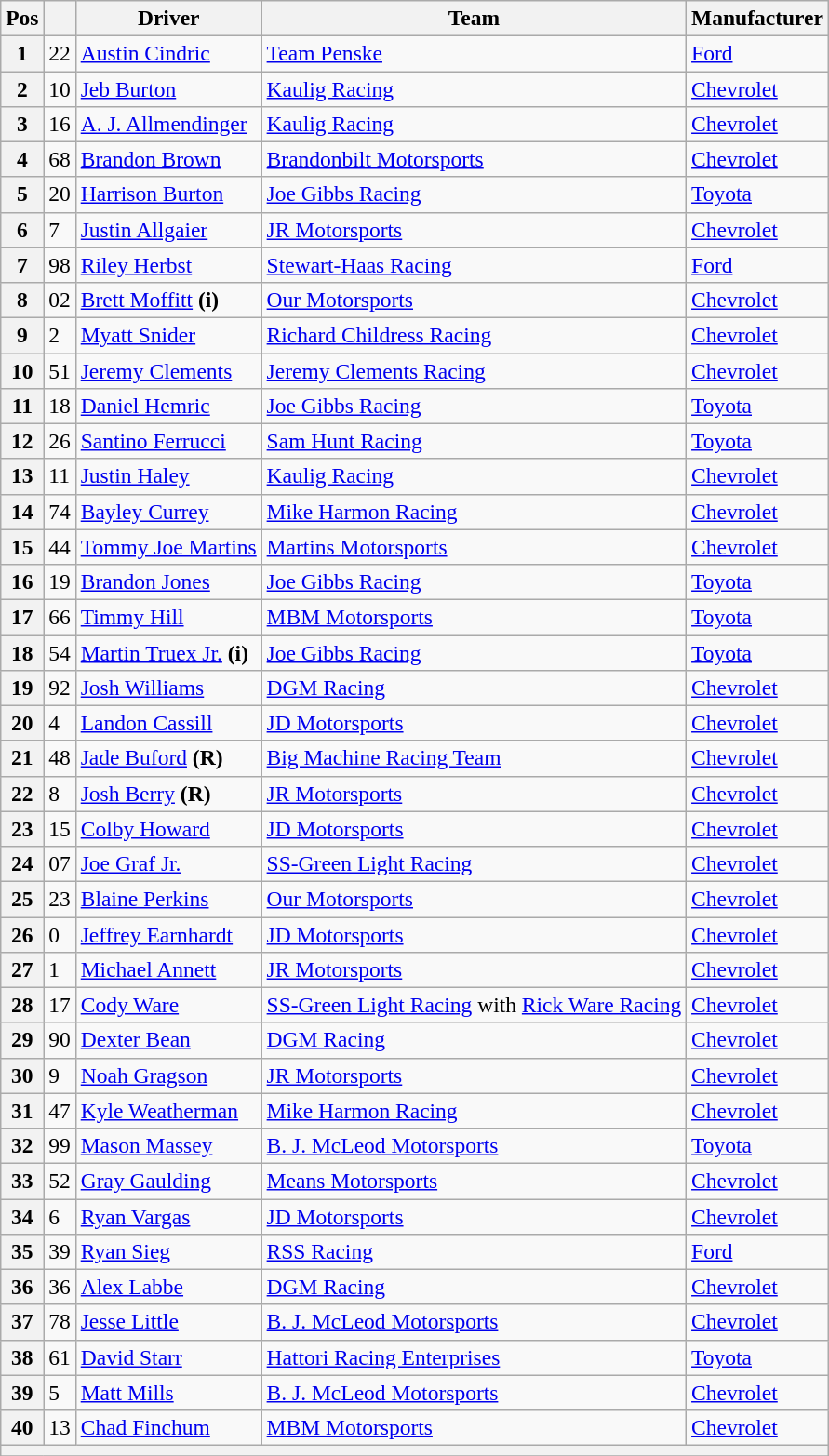<table class="wikitable" style="font-size:98%">
<tr>
<th>Pos</th>
<th></th>
<th>Driver</th>
<th>Team</th>
<th>Manufacturer</th>
</tr>
<tr>
<th>1</th>
<td>22</td>
<td><a href='#'>Austin Cindric</a></td>
<td><a href='#'>Team Penske</a></td>
<td><a href='#'>Ford</a></td>
</tr>
<tr>
<th>2</th>
<td>10</td>
<td><a href='#'>Jeb Burton</a></td>
<td><a href='#'>Kaulig Racing</a></td>
<td><a href='#'>Chevrolet</a></td>
</tr>
<tr>
<th>3</th>
<td>16</td>
<td><a href='#'>A. J. Allmendinger</a></td>
<td><a href='#'>Kaulig Racing</a></td>
<td><a href='#'>Chevrolet</a></td>
</tr>
<tr>
<th>4</th>
<td>68</td>
<td><a href='#'>Brandon Brown</a></td>
<td><a href='#'>Brandonbilt Motorsports</a></td>
<td><a href='#'>Chevrolet</a></td>
</tr>
<tr>
<th>5</th>
<td>20</td>
<td><a href='#'>Harrison Burton</a></td>
<td><a href='#'>Joe Gibbs Racing</a></td>
<td><a href='#'>Toyota</a></td>
</tr>
<tr>
<th>6</th>
<td>7</td>
<td><a href='#'>Justin Allgaier</a></td>
<td><a href='#'>JR Motorsports</a></td>
<td><a href='#'>Chevrolet</a></td>
</tr>
<tr>
<th>7</th>
<td>98</td>
<td><a href='#'>Riley Herbst</a></td>
<td><a href='#'>Stewart-Haas Racing</a></td>
<td><a href='#'>Ford</a></td>
</tr>
<tr>
<th>8</th>
<td>02</td>
<td><a href='#'>Brett Moffitt</a> <strong>(i)</strong></td>
<td><a href='#'>Our Motorsports</a></td>
<td><a href='#'>Chevrolet</a></td>
</tr>
<tr>
<th>9</th>
<td>2</td>
<td><a href='#'>Myatt Snider</a></td>
<td><a href='#'>Richard Childress Racing</a></td>
<td><a href='#'>Chevrolet</a></td>
</tr>
<tr>
<th>10</th>
<td>51</td>
<td><a href='#'>Jeremy Clements</a></td>
<td><a href='#'>Jeremy Clements Racing</a></td>
<td><a href='#'>Chevrolet</a></td>
</tr>
<tr>
<th>11</th>
<td>18</td>
<td><a href='#'>Daniel Hemric</a></td>
<td><a href='#'>Joe Gibbs Racing</a></td>
<td><a href='#'>Toyota</a></td>
</tr>
<tr>
<th>12</th>
<td>26</td>
<td><a href='#'>Santino Ferrucci</a></td>
<td><a href='#'>Sam Hunt Racing</a></td>
<td><a href='#'>Toyota</a></td>
</tr>
<tr>
<th>13</th>
<td>11</td>
<td><a href='#'>Justin Haley</a></td>
<td><a href='#'>Kaulig Racing</a></td>
<td><a href='#'>Chevrolet</a></td>
</tr>
<tr>
<th>14</th>
<td>74</td>
<td><a href='#'>Bayley Currey</a></td>
<td><a href='#'>Mike Harmon Racing</a></td>
<td><a href='#'>Chevrolet</a></td>
</tr>
<tr>
<th>15</th>
<td>44</td>
<td><a href='#'>Tommy Joe Martins</a></td>
<td><a href='#'>Martins Motorsports</a></td>
<td><a href='#'>Chevrolet</a></td>
</tr>
<tr>
<th>16</th>
<td>19</td>
<td><a href='#'>Brandon Jones</a></td>
<td><a href='#'>Joe Gibbs Racing</a></td>
<td><a href='#'>Toyota</a></td>
</tr>
<tr>
<th>17</th>
<td>66</td>
<td><a href='#'>Timmy Hill</a></td>
<td><a href='#'>MBM Motorsports</a></td>
<td><a href='#'>Toyota</a></td>
</tr>
<tr>
<th>18</th>
<td>54</td>
<td><a href='#'>Martin Truex Jr.</a> <strong>(i)</strong></td>
<td><a href='#'>Joe Gibbs Racing</a></td>
<td><a href='#'>Toyota</a></td>
</tr>
<tr>
<th>19</th>
<td>92</td>
<td><a href='#'>Josh Williams</a></td>
<td><a href='#'>DGM Racing</a></td>
<td><a href='#'>Chevrolet</a></td>
</tr>
<tr>
<th>20</th>
<td>4</td>
<td><a href='#'>Landon Cassill</a></td>
<td><a href='#'>JD Motorsports</a></td>
<td><a href='#'>Chevrolet</a></td>
</tr>
<tr>
<th>21</th>
<td>48</td>
<td><a href='#'>Jade Buford</a> <strong>(R)</strong></td>
<td><a href='#'>Big Machine Racing Team</a></td>
<td><a href='#'>Chevrolet</a></td>
</tr>
<tr>
<th>22</th>
<td>8</td>
<td><a href='#'>Josh Berry</a> <strong>(R)</strong></td>
<td><a href='#'>JR Motorsports</a></td>
<td><a href='#'>Chevrolet</a></td>
</tr>
<tr>
<th>23</th>
<td>15</td>
<td><a href='#'>Colby Howard</a></td>
<td><a href='#'>JD Motorsports</a></td>
<td><a href='#'>Chevrolet</a></td>
</tr>
<tr>
<th>24</th>
<td>07</td>
<td><a href='#'>Joe Graf Jr.</a></td>
<td><a href='#'>SS-Green Light Racing</a></td>
<td><a href='#'>Chevrolet</a></td>
</tr>
<tr>
<th>25</th>
<td>23</td>
<td><a href='#'>Blaine Perkins</a></td>
<td><a href='#'>Our Motorsports</a></td>
<td><a href='#'>Chevrolet</a></td>
</tr>
<tr>
<th>26</th>
<td>0</td>
<td><a href='#'>Jeffrey Earnhardt</a></td>
<td><a href='#'>JD Motorsports</a></td>
<td><a href='#'>Chevrolet</a></td>
</tr>
<tr>
<th>27</th>
<td>1</td>
<td><a href='#'>Michael Annett</a></td>
<td><a href='#'>JR Motorsports</a></td>
<td><a href='#'>Chevrolet</a></td>
</tr>
<tr>
<th>28</th>
<td>17</td>
<td><a href='#'>Cody Ware</a></td>
<td><a href='#'>SS-Green Light Racing</a> with <a href='#'>Rick Ware Racing</a></td>
<td><a href='#'>Chevrolet</a></td>
</tr>
<tr>
<th>29</th>
<td>90</td>
<td><a href='#'>Dexter Bean</a></td>
<td><a href='#'>DGM Racing</a></td>
<td><a href='#'>Chevrolet</a></td>
</tr>
<tr>
<th>30</th>
<td>9</td>
<td><a href='#'>Noah Gragson</a></td>
<td><a href='#'>JR Motorsports</a></td>
<td><a href='#'>Chevrolet</a></td>
</tr>
<tr>
<th>31</th>
<td>47</td>
<td><a href='#'>Kyle Weatherman</a></td>
<td><a href='#'>Mike Harmon Racing</a></td>
<td><a href='#'>Chevrolet</a></td>
</tr>
<tr>
<th>32</th>
<td>99</td>
<td><a href='#'>Mason Massey</a></td>
<td><a href='#'>B. J. McLeod Motorsports</a></td>
<td><a href='#'>Toyota</a></td>
</tr>
<tr>
<th>33</th>
<td>52</td>
<td><a href='#'>Gray Gaulding</a></td>
<td><a href='#'>Means Motorsports</a></td>
<td><a href='#'>Chevrolet</a></td>
</tr>
<tr>
<th>34</th>
<td>6</td>
<td><a href='#'>Ryan Vargas</a></td>
<td><a href='#'>JD Motorsports</a></td>
<td><a href='#'>Chevrolet</a></td>
</tr>
<tr>
<th>35</th>
<td>39</td>
<td><a href='#'>Ryan Sieg</a></td>
<td><a href='#'>RSS Racing</a></td>
<td><a href='#'>Ford</a></td>
</tr>
<tr>
<th>36</th>
<td>36</td>
<td><a href='#'>Alex Labbe</a></td>
<td><a href='#'>DGM Racing</a></td>
<td><a href='#'>Chevrolet</a></td>
</tr>
<tr>
<th>37</th>
<td>78</td>
<td><a href='#'>Jesse Little</a></td>
<td><a href='#'>B. J. McLeod Motorsports</a></td>
<td><a href='#'>Chevrolet</a></td>
</tr>
<tr>
<th>38</th>
<td>61</td>
<td><a href='#'>David Starr</a></td>
<td><a href='#'>Hattori Racing Enterprises</a></td>
<td><a href='#'>Toyota</a></td>
</tr>
<tr>
<th>39</th>
<td>5</td>
<td><a href='#'>Matt Mills</a></td>
<td><a href='#'>B. J. McLeod Motorsports</a></td>
<td><a href='#'>Chevrolet</a></td>
</tr>
<tr>
<th>40</th>
<td>13</td>
<td><a href='#'>Chad Finchum</a></td>
<td><a href='#'>MBM Motorsports</a></td>
<td><a href='#'>Chevrolet</a></td>
</tr>
<tr>
<th colspan="6"></th>
</tr>
<tr>
</tr>
</table>
